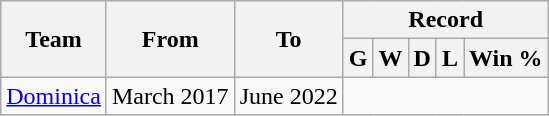<table class="wikitable" style="text-align: center">
<tr>
<th rowspan="2">Team</th>
<th rowspan="2">From</th>
<th rowspan="2">To</th>
<th colspan="5">Record</th>
</tr>
<tr>
<th>G</th>
<th>W</th>
<th>D</th>
<th>L</th>
<th>Win %</th>
</tr>
<tr>
<td align=left><a href='#'>Dominica</a></td>
<td align=left>March 2017</td>
<td align=left>June 2022<br></td>
</tr>
</table>
